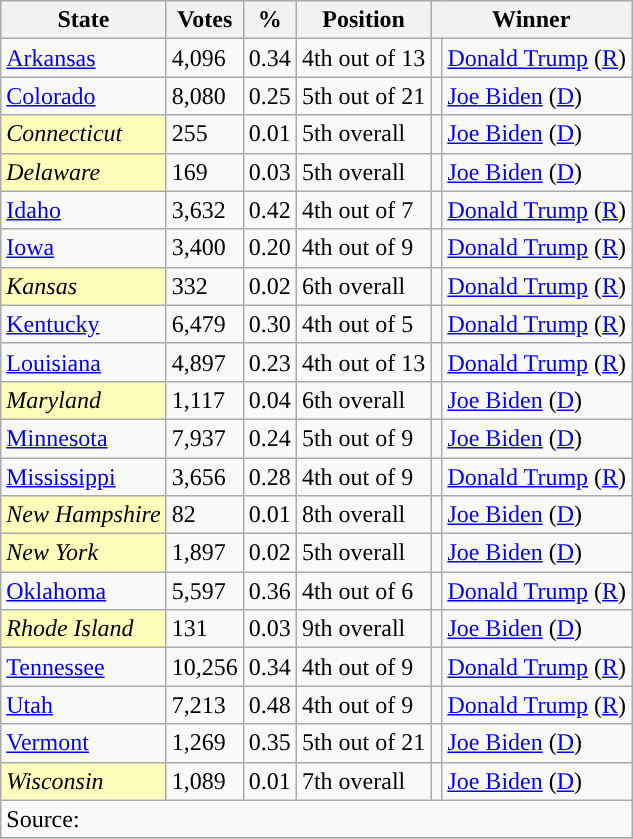<table class="wikitable sortable">
<tr>
<th>State</th>
<th>Votes</th>
<th>%</th>
<th>Position</th>
<th colspan=2>Winner</th>
</tr>
<tr>
<td><a href='#'>Arkansas</a></td>
<td>4,096</td>
<td>0.34</td>
<td>4th out of 13</td>
<td bgcolor=></td>
<td><a href='#'>Donald Trump</a> (<a href='#'>R</a>)</td>
</tr>
<tr>
<td><a href='#'>Colorado</a></td>
<td>8,080</td>
<td>0.25</td>
<td>5th out of 21</td>
<td bgcolor=></td>
<td><a href='#'>Joe Biden</a> (<a href='#'>D</a>)</td>
</tr>
<tr>
<td style="background:#FFFFBB;"><em>Connecticut</em></td>
<td>255</td>
<td>0.01</td>
<td>5th overall</td>
<td bgcolor=></td>
<td><a href='#'>Joe Biden</a> (<a href='#'>D</a>)</td>
</tr>
<tr>
<td style="background:#FFFFBB;"><em>Delaware</em></td>
<td>169</td>
<td>0.03</td>
<td>5th overall</td>
<td bgcolor=></td>
<td><a href='#'>Joe Biden</a> (<a href='#'>D</a>)</td>
</tr>
<tr>
<td><a href='#'>Idaho</a></td>
<td>3,632</td>
<td>0.42</td>
<td>4th out of 7</td>
<td bgcolor=></td>
<td><a href='#'>Donald Trump</a> (<a href='#'>R</a>)</td>
</tr>
<tr>
<td><a href='#'>Iowa</a></td>
<td>3,400</td>
<td>0.20</td>
<td>4th out of 9</td>
<td bgcolor=></td>
<td><a href='#'>Donald Trump</a> (<a href='#'>R</a>)</td>
</tr>
<tr>
<td style="background:#FFFFBB;"><em>Kansas</em></td>
<td>332</td>
<td>0.02</td>
<td>6th overall</td>
<td bgcolor=></td>
<td><a href='#'>Donald Trump</a> (<a href='#'>R</a>)</td>
</tr>
<tr>
<td><a href='#'>Kentucky</a></td>
<td>6,479</td>
<td>0.30</td>
<td>4th out of 5</td>
<td bgcolor=></td>
<td><a href='#'>Donald Trump</a> (<a href='#'>R</a>)</td>
</tr>
<tr>
<td><a href='#'>Louisiana</a></td>
<td>4,897</td>
<td>0.23</td>
<td>4th out of 13</td>
<td bgcolor=></td>
<td><a href='#'>Donald Trump</a> (<a href='#'>R</a>)</td>
</tr>
<tr>
<td style="background:#FFFFBB;"><em>Maryland</em></td>
<td>1,117</td>
<td>0.04</td>
<td>6th overall</td>
<td bgcolor=></td>
<td><a href='#'>Joe Biden</a> (<a href='#'>D</a>)</td>
</tr>
<tr>
<td><a href='#'>Minnesota</a></td>
<td>7,937</td>
<td>0.24</td>
<td>5th out of 9</td>
<td bgcolor=></td>
<td><a href='#'>Joe Biden</a> (<a href='#'>D</a>)</td>
</tr>
<tr>
<td><a href='#'>Mississippi</a></td>
<td>3,656</td>
<td>0.28</td>
<td>4th out of 9</td>
<td bgcolor=></td>
<td><a href='#'>Donald Trump</a> (<a href='#'>R</a>)</td>
</tr>
<tr>
<td style="background:#FFFFBB;"><em>New Hampshire</em></td>
<td>82</td>
<td>0.01</td>
<td>8th overall</td>
<td bgcolor=></td>
<td><a href='#'>Joe Biden</a> (<a href='#'>D</a>)</td>
</tr>
<tr>
<td style="background:#FFFFBB;"><em>New York</em></td>
<td>1,897</td>
<td>0.02</td>
<td>5th overall</td>
<td bgcolor=></td>
<td><a href='#'>Joe Biden</a> (<a href='#'>D</a>)</td>
</tr>
<tr>
<td><a href='#'>Oklahoma</a></td>
<td>5,597</td>
<td>0.36</td>
<td>4th out of 6</td>
<td bgcolor=></td>
<td><a href='#'>Donald Trump</a> (<a href='#'>R</a>)</td>
</tr>
<tr>
<td style="background:#FFFFBB;"><em>Rhode Island</em></td>
<td>131</td>
<td>0.03</td>
<td>9th overall</td>
<td bgcolor=></td>
<td><a href='#'>Joe Biden</a> (<a href='#'>D</a>)</td>
</tr>
<tr>
<td><a href='#'>Tennessee</a></td>
<td>10,256</td>
<td>0.34</td>
<td>4th out of 9</td>
<td bgcolor=></td>
<td><a href='#'>Donald Trump</a> (<a href='#'>R</a>)</td>
</tr>
<tr>
<td><a href='#'>Utah</a></td>
<td>7,213</td>
<td>0.48</td>
<td>4th out of 9</td>
<td bgcolor=></td>
<td><a href='#'>Donald Trump</a> (<a href='#'>R</a>)</td>
</tr>
<tr>
<td><a href='#'>Vermont</a></td>
<td>1,269</td>
<td>0.35</td>
<td>5th out of 21</td>
<td></td>
<td><a href='#'>Joe Biden</a> (<a href='#'>D</a>)</td>
</tr>
<tr>
<td style="background:#FFFFBB;"><em>Wisconsin</em></td>
<td>1,089</td>
<td>0.01</td>
<td>7th overall</td>
<td bgcolor=></td>
<td><a href='#'>Joe Biden</a> (<a href='#'>D</a>)</td>
</tr>
<tr>
<td colspan=6>Source: </td>
</tr>
<tr>
</tr>
</table>
